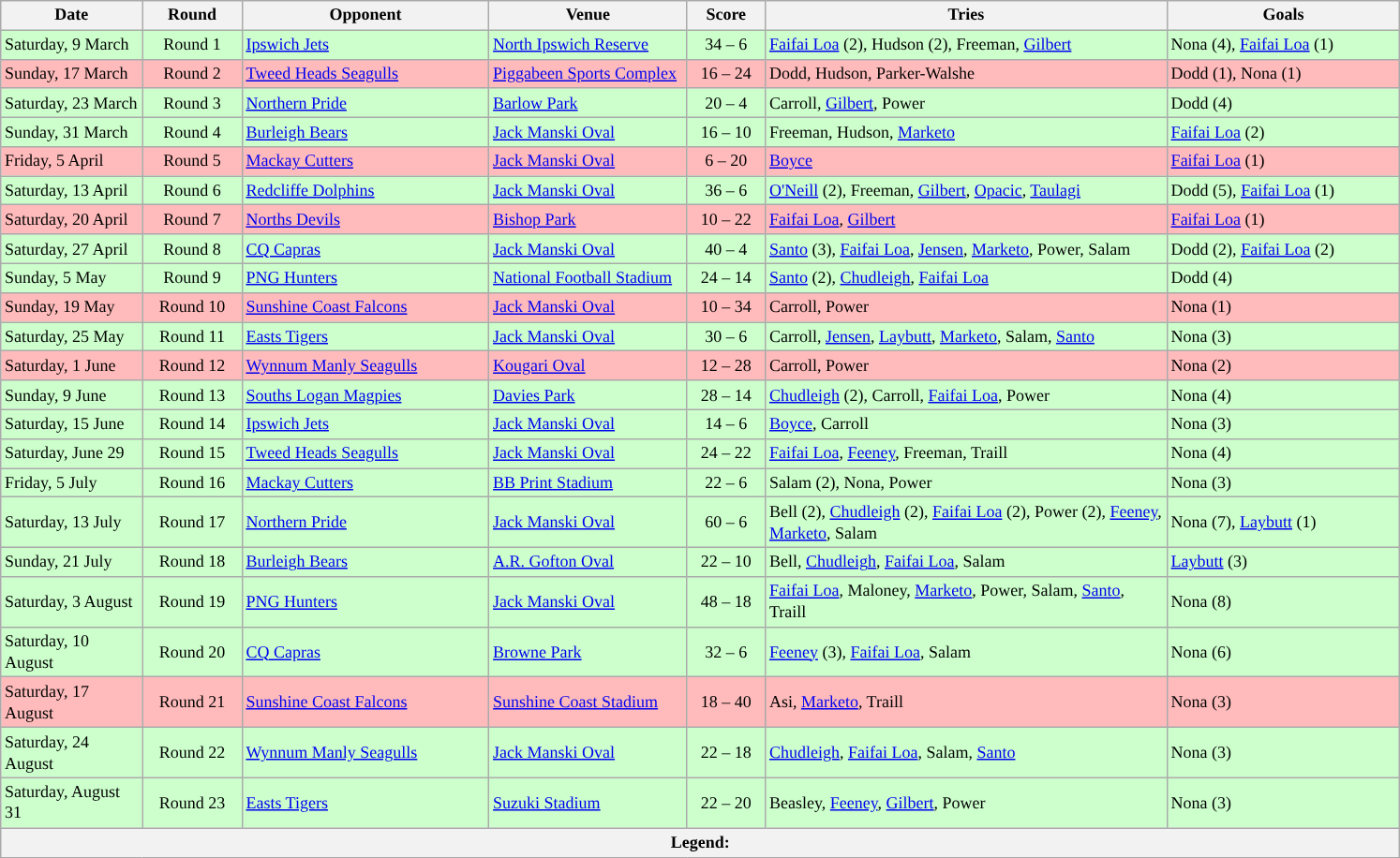<table class="wikitable" style="font-size:75%;">
<tr>
<th style="width:95px;">Date</th>
<th style="width:65px;">Round</th>
<th style="width:170px;">Opponent</th>
<th style="width:135px;">Venue</th>
<th style="width:50px;">Score</th>
<th style="width:280px;">Tries</th>
<th style="width:160px;">Goals</th>
</tr>
<tr style="background:#cfc;">
<td>Saturday, 9 March</td>
<td style="text-align:center;">Round 1</td>
<td> <a href='#'>Ipswich Jets</a></td>
<td><a href='#'>North Ipswich Reserve</a></td>
<td style="text-align:center;">34 – 6</td>
<td><a href='#'>Faifai Loa</a> (2), Hudson (2), Freeman, <a href='#'>Gilbert</a></td>
<td>Nona (4), <a href='#'>Faifai Loa</a> (1)</td>
</tr>
<tr style="background:#FFBBBB">
<td>Sunday, 17 March</td>
<td style="text-align:center;">Round 2</td>
<td> <a href='#'>Tweed Heads Seagulls</a></td>
<td><a href='#'>Piggabeen Sports Complex</a></td>
<td style="text-align:center;">16 – 24</td>
<td>Dodd, Hudson, Parker-Walshe</td>
<td>Dodd (1), Nona (1)</td>
</tr>
<tr style="background:#cfc;">
<td>Saturday, 23 March</td>
<td style="text-align:center;">Round 3</td>
<td> <a href='#'>Northern Pride</a></td>
<td><a href='#'>Barlow Park</a></td>
<td style="text-align:center;">20 – 4</td>
<td>Carroll, <a href='#'>Gilbert</a>, Power</td>
<td>Dodd (4)</td>
</tr>
<tr style="background:#cfc;">
<td>Sunday, 31 March</td>
<td style="text-align:center;">Round 4</td>
<td> <a href='#'>Burleigh Bears</a></td>
<td><a href='#'>Jack Manski Oval</a></td>
<td style="text-align:center;">16 – 10</td>
<td>Freeman, Hudson, <a href='#'>Marketo</a></td>
<td><a href='#'>Faifai Loa</a> (2)</td>
</tr>
<tr style="background:#FFBBBB">
<td>Friday, 5 April</td>
<td style="text-align:center;">Round 5</td>
<td> <a href='#'>Mackay Cutters</a></td>
<td><a href='#'>Jack Manski Oval</a></td>
<td style="text-align:center;">6 – 20</td>
<td><a href='#'>Boyce</a></td>
<td><a href='#'>Faifai Loa</a> (1)</td>
</tr>
<tr style="background:#cfc;">
<td>Saturday, 13 April</td>
<td style="text-align:center;">Round 6</td>
<td> <a href='#'>Redcliffe Dolphins</a></td>
<td><a href='#'>Jack Manski Oval</a></td>
<td style="text-align:center;">36 – 6</td>
<td><a href='#'>O'Neill</a> (2), Freeman, <a href='#'>Gilbert</a>, <a href='#'>Opacic</a>, <a href='#'>Taulagi</a></td>
<td>Dodd (5), <a href='#'>Faifai Loa</a> (1)</td>
</tr>
<tr style="background:#FFBBBB">
<td>Saturday, 20 April</td>
<td style="text-align:center;">Round 7</td>
<td> <a href='#'>Norths Devils</a></td>
<td><a href='#'>Bishop Park</a></td>
<td style="text-align:center;">10 – 22</td>
<td><a href='#'>Faifai Loa</a>, <a href='#'>Gilbert</a></td>
<td><a href='#'>Faifai Loa</a> (1)</td>
</tr>
<tr style="background:#cfc;">
<td>Saturday, 27 April</td>
<td style="text-align:center;">Round 8</td>
<td> <a href='#'>CQ Capras</a></td>
<td><a href='#'>Jack Manski Oval</a></td>
<td style="text-align:center;">40 – 4</td>
<td><a href='#'>Santo</a> (3), <a href='#'>Faifai Loa</a>, <a href='#'>Jensen</a>, <a href='#'>Marketo</a>, Power, Salam</td>
<td>Dodd (2), <a href='#'>Faifai Loa</a> (2)</td>
</tr>
<tr style="background:#cfc;">
<td>Sunday, 5 May</td>
<td style="text-align:center;">Round 9</td>
<td> <a href='#'>PNG Hunters</a></td>
<td><a href='#'>National Football Stadium</a></td>
<td style="text-align:center;">24 – 14</td>
<td><a href='#'>Santo</a> (2), <a href='#'>Chudleigh</a>, <a href='#'>Faifai Loa</a></td>
<td>Dodd (4)</td>
</tr>
<tr style="background:#FFBBBB">
<td>Sunday, 19 May</td>
<td style="text-align:center;">Round 10</td>
<td> <a href='#'>Sunshine Coast Falcons</a></td>
<td><a href='#'>Jack Manski Oval</a></td>
<td style="text-align:center;">10 – 34</td>
<td>Carroll, Power</td>
<td>Nona (1)</td>
</tr>
<tr style="background:#cfc;">
<td>Saturday, 25 May</td>
<td style="text-align:center;">Round 11</td>
<td> <a href='#'>Easts Tigers</a></td>
<td><a href='#'>Jack Manski Oval</a></td>
<td style="text-align:center;">30 – 6</td>
<td>Carroll, <a href='#'>Jensen</a>, <a href='#'>Laybutt</a>, <a href='#'>Marketo</a>, Salam, <a href='#'>Santo</a></td>
<td>Nona (3)</td>
</tr>
<tr style="background:#FFBBBB">
<td>Saturday, 1 June</td>
<td style="text-align:center;">Round 12</td>
<td> <a href='#'>Wynnum Manly Seagulls</a></td>
<td><a href='#'>Kougari Oval</a></td>
<td style="text-align:center;">12 – 28</td>
<td>Carroll, Power</td>
<td>Nona (2)</td>
</tr>
<tr style="background:#cfc;">
<td>Sunday, 9 June</td>
<td style="text-align:center;">Round 13</td>
<td> <a href='#'>Souths Logan Magpies</a></td>
<td><a href='#'>Davies Park</a></td>
<td style="text-align:center;">28 – 14</td>
<td><a href='#'>Chudleigh</a> (2), Carroll, <a href='#'>Faifai Loa</a>, Power</td>
<td>Nona (4)</td>
</tr>
<tr style="background:#cfc;">
<td>Saturday, 15 June</td>
<td style="text-align:center;">Round 14</td>
<td> <a href='#'>Ipswich Jets</a></td>
<td><a href='#'>Jack Manski Oval</a></td>
<td style="text-align:center;">14 – 6</td>
<td><a href='#'>Boyce</a>, Carroll</td>
<td>Nona (3)</td>
</tr>
<tr style="background:#cfc;">
<td>Saturday, June 29</td>
<td style="text-align:center;">Round 15</td>
<td> <a href='#'>Tweed Heads Seagulls</a></td>
<td><a href='#'>Jack Manski Oval</a></td>
<td style="text-align:center;">24 – 22</td>
<td><a href='#'>Faifai Loa</a>, <a href='#'>Feeney</a>, Freeman, Traill</td>
<td>Nona (4)</td>
</tr>
<tr style="background:#cfc;">
<td>Friday, 5 July</td>
<td style="text-align:center;">Round 16</td>
<td> <a href='#'>Mackay Cutters</a></td>
<td><a href='#'>BB Print Stadium</a></td>
<td style="text-align:center;">22 – 6</td>
<td>Salam (2), Nona, Power</td>
<td>Nona (3)</td>
</tr>
<tr style="background:#cfc;">
<td>Saturday, 13 July</td>
<td style="text-align:center;">Round 17</td>
<td> <a href='#'>Northern Pride</a></td>
<td><a href='#'>Jack Manski Oval</a></td>
<td style="text-align:center;">60 – 6</td>
<td>Bell (2), <a href='#'>Chudleigh</a> (2), <a href='#'>Faifai Loa</a> (2), Power (2), <a href='#'>Feeney</a>, <a href='#'>Marketo</a>, Salam</td>
<td>Nona (7), <a href='#'>Laybutt</a> (1)</td>
</tr>
<tr style="background:#cfc;">
<td>Sunday, 21 July</td>
<td style="text-align:center;">Round 18</td>
<td> <a href='#'>Burleigh Bears</a></td>
<td><a href='#'>A.R. Gofton Oval</a></td>
<td style="text-align:center;">22 – 10</td>
<td>Bell, <a href='#'>Chudleigh</a>, <a href='#'>Faifai Loa</a>, Salam</td>
<td><a href='#'>Laybutt</a> (3)</td>
</tr>
<tr style="background:#cfc;">
<td>Saturday, 3 August</td>
<td style="text-align:center;">Round 19</td>
<td> <a href='#'>PNG Hunters</a></td>
<td><a href='#'>Jack Manski Oval</a></td>
<td style="text-align:center;">48 – 18</td>
<td><a href='#'>Faifai Loa</a>, Maloney, <a href='#'>Marketo</a>, Power, Salam, <a href='#'>Santo</a>, Traill</td>
<td>Nona (8)</td>
</tr>
<tr style="background:#cfc;">
<td>Saturday, 10 August</td>
<td style="text-align:center;">Round 20</td>
<td> <a href='#'>CQ Capras</a></td>
<td><a href='#'>Browne Park</a></td>
<td style="text-align:center;">32 – 6</td>
<td><a href='#'>Feeney</a> (3), <a href='#'>Faifai Loa</a>, Salam</td>
<td>Nona (6)</td>
</tr>
<tr style="background:#FFBBBB">
<td>Saturday, 17 August</td>
<td style="text-align:center;">Round 21</td>
<td> <a href='#'>Sunshine Coast Falcons</a></td>
<td><a href='#'>Sunshine Coast Stadium</a></td>
<td style="text-align:center;">18 – 40</td>
<td>Asi, <a href='#'>Marketo</a>, Traill</td>
<td>Nona (3)</td>
</tr>
<tr style="background:#cfc;">
<td>Saturday, 24 August</td>
<td style="text-align:center;">Round 22</td>
<td> <a href='#'>Wynnum Manly Seagulls</a></td>
<td><a href='#'>Jack Manski Oval</a></td>
<td style="text-align:center;">22 – 18</td>
<td><a href='#'>Chudleigh</a>, <a href='#'>Faifai Loa</a>, Salam, <a href='#'>Santo</a></td>
<td>Nona (3)</td>
</tr>
<tr style="background:#cfc;">
<td>Saturday, August 31</td>
<td style="text-align:center;">Round 23</td>
<td> <a href='#'>Easts Tigers</a></td>
<td><a href='#'>Suzuki Stadium</a></td>
<td style="text-align:center;">22 – 20</td>
<td>Beasley, <a href='#'>Feeney</a>, <a href='#'>Gilbert</a>, Power</td>
<td>Nona (3)</td>
</tr>
<tr>
<th colspan="11"><strong>Legend</strong>:    </th>
</tr>
</table>
